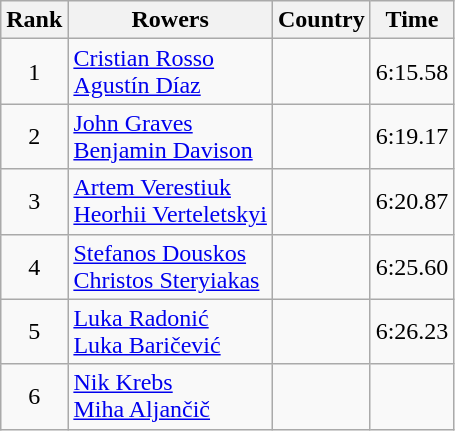<table class="wikitable" style="text-align:center">
<tr>
<th>Rank</th>
<th>Rowers</th>
<th>Country</th>
<th>Time</th>
</tr>
<tr>
<td>1</td>
<td align="left"><a href='#'>Cristian Rosso</a><br><a href='#'>Agustín Díaz</a></td>
<td align="left"></td>
<td>6:15.58</td>
</tr>
<tr>
<td>2</td>
<td align="left"><a href='#'>John Graves</a><br><a href='#'>Benjamin Davison</a></td>
<td align="left"></td>
<td>6:19.17</td>
</tr>
<tr>
<td>3</td>
<td align="left"><a href='#'>Artem Verestiuk</a><br><a href='#'>Heorhii Verteletskyi</a></td>
<td align="left"></td>
<td>6:20.87</td>
</tr>
<tr>
<td>4</td>
<td align="left"><a href='#'>Stefanos Douskos</a><br><a href='#'>Christos Steryiakas</a></td>
<td align="left"></td>
<td>6:25.60</td>
</tr>
<tr>
<td>5</td>
<td align="left"><a href='#'>Luka Radonić</a><br><a href='#'>Luka Baričević</a></td>
<td align="left"></td>
<td>6:26.23</td>
</tr>
<tr>
<td>6</td>
<td align="left"><a href='#'>Nik Krebs</a><br><a href='#'>Miha Aljančič</a></td>
<td align="left"></td>
<td></td>
</tr>
</table>
